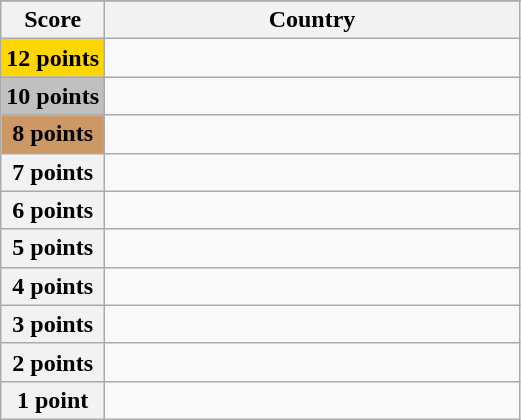<table class="wikitable">
<tr>
</tr>
<tr>
<th scope="col" width="20%">Score</th>
<th scope="col">Country</th>
</tr>
<tr>
<th scope="row" style="background:gold">12 points</th>
<td></td>
</tr>
<tr>
<th scope="row" style="background:silver">10 points</th>
<td></td>
</tr>
<tr>
<th scope="row" style="background:#CC9966">8 points</th>
<td></td>
</tr>
<tr>
<th scope="row">7 points</th>
<td></td>
</tr>
<tr>
<th scope="row">6 points</th>
<td></td>
</tr>
<tr>
<th scope="row">5 points</th>
<td></td>
</tr>
<tr>
<th scope="row">4 points</th>
<td></td>
</tr>
<tr>
<th scope="row">3 points</th>
<td></td>
</tr>
<tr>
<th scope="row">2 points</th>
<td></td>
</tr>
<tr>
<th scope="row">1 point</th>
<td></td>
</tr>
</table>
